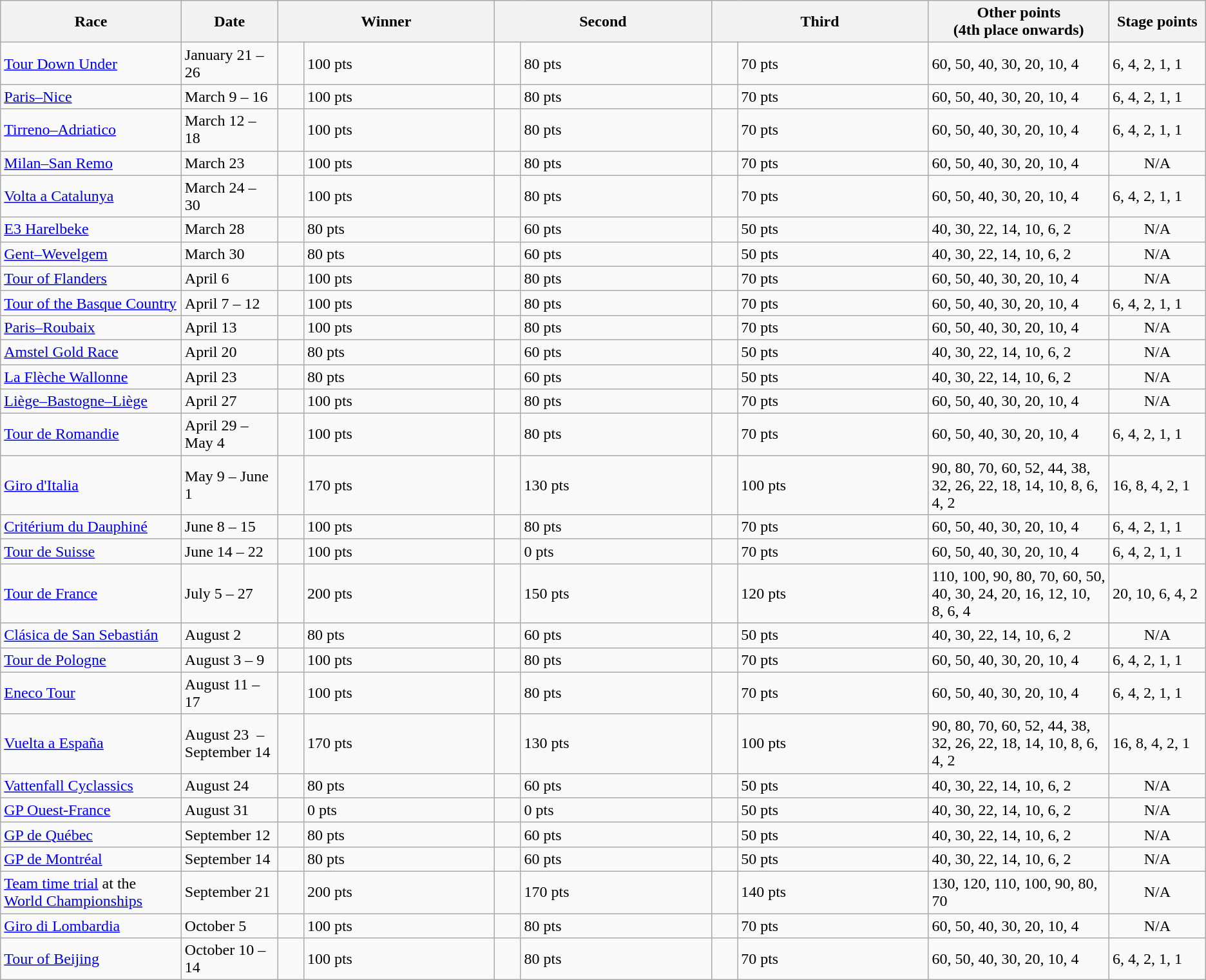<table class="wikitable">
<tr>
<th width=15%>Race</th>
<th width=8%>Date</th>
<th style="width:18%;" colspan="2">Winner</th>
<th style="width:18%;" colspan="2">Second</th>
<th style="width:18%;" colspan="2">Third</th>
<th width=15%>Other points<br>(4th place onwards)</th>
<th width=10%>Stage points</th>
</tr>
<tr>
<td> <a href='#'>Tour Down Under</a></td>
<td>January 21 – 26</td>
<td></td>
<td>100 pts</td>
<td></td>
<td>80 pts</td>
<td></td>
<td>70 pts</td>
<td>60, 50, 40, 30, 20, 10, 4</td>
<td>6, 4, 2, 1, 1</td>
</tr>
<tr>
<td> <a href='#'>Paris–Nice</a></td>
<td>March 9 – 16</td>
<td></td>
<td>100 pts</td>
<td></td>
<td>80 pts</td>
<td></td>
<td>70 pts</td>
<td>60, 50, 40, 30, 20, 10, 4</td>
<td>6, 4, 2, 1, 1</td>
</tr>
<tr>
<td> <a href='#'>Tirreno–Adriatico</a></td>
<td>March 12 – 18</td>
<td></td>
<td>100 pts</td>
<td></td>
<td>80 pts</td>
<td></td>
<td>70 pts</td>
<td>60, 50, 40, 30, 20, 10, 4</td>
<td>6, 4, 2, 1, 1</td>
</tr>
<tr>
<td> <a href='#'>Milan–San Remo</a></td>
<td>March 23</td>
<td></td>
<td>100 pts</td>
<td></td>
<td>80 pts</td>
<td></td>
<td>70 pts</td>
<td>60, 50, 40, 30, 20, 10, 4</td>
<td align=center>N/A</td>
</tr>
<tr>
<td> <a href='#'>Volta a Catalunya</a></td>
<td>March 24 – 30</td>
<td></td>
<td>100 pts</td>
<td></td>
<td>80 pts</td>
<td></td>
<td>70 pts</td>
<td>60, 50, 40, 30, 20, 10, 4</td>
<td>6, 4, 2, 1, 1</td>
</tr>
<tr>
<td> <a href='#'>E3 Harelbeke</a></td>
<td>March 28</td>
<td></td>
<td>80 pts</td>
<td></td>
<td>60 pts</td>
<td></td>
<td>50 pts</td>
<td>40, 30, 22, 14, 10, 6, 2</td>
<td align=center>N/A</td>
</tr>
<tr>
<td> <a href='#'>Gent–Wevelgem</a></td>
<td>March 30</td>
<td></td>
<td>80 pts</td>
<td></td>
<td>60 pts</td>
<td></td>
<td>50 pts</td>
<td>40, 30, 22, 14, 10, 6, 2</td>
<td align=center>N/A</td>
</tr>
<tr>
<td> <a href='#'>Tour of Flanders</a></td>
<td>April 6</td>
<td></td>
<td>100 pts</td>
<td></td>
<td>80 pts</td>
<td></td>
<td>70 pts</td>
<td>60, 50, 40, 30, 20, 10, 4</td>
<td align=center>N/A</td>
</tr>
<tr>
<td> <a href='#'>Tour of the Basque Country</a></td>
<td>April 7 – 12</td>
<td></td>
<td>100 pts</td>
<td></td>
<td>80 pts</td>
<td></td>
<td>70 pts</td>
<td>60, 50, 40, 30, 20, 10, 4</td>
<td>6, 4, 2, 1, 1</td>
</tr>
<tr>
<td> <a href='#'>Paris–Roubaix</a></td>
<td>April 13</td>
<td></td>
<td>100 pts</td>
<td></td>
<td>80 pts</td>
<td></td>
<td>70 pts</td>
<td>60, 50, 40, 30, 20, 10, 4</td>
<td align=center>N/A</td>
</tr>
<tr>
<td> <a href='#'>Amstel Gold Race</a></td>
<td>April 20</td>
<td></td>
<td>80 pts</td>
<td></td>
<td>60 pts</td>
<td></td>
<td>50 pts</td>
<td>40, 30, 22, 14, 10, 6, 2</td>
<td align=center>N/A</td>
</tr>
<tr>
<td> <a href='#'>La Flèche Wallonne</a></td>
<td>April 23</td>
<td></td>
<td>80 pts</td>
<td></td>
<td>60 pts</td>
<td></td>
<td>50 pts</td>
<td>40, 30, 22, 14, 10, 6, 2</td>
<td align=center>N/A</td>
</tr>
<tr>
<td> <a href='#'>Liège–Bastogne–Liège</a></td>
<td>April 27</td>
<td></td>
<td>100 pts</td>
<td></td>
<td>80 pts</td>
<td></td>
<td>70 pts</td>
<td>60, 50, 40, 30, 20, 10, 4</td>
<td align=center>N/A</td>
</tr>
<tr>
<td> <a href='#'>Tour de Romandie</a></td>
<td>April 29 – May 4</td>
<td></td>
<td>100 pts</td>
<td></td>
<td>80 pts</td>
<td></td>
<td>70 pts</td>
<td>60, 50, 40, 30, 20, 10, 4</td>
<td>6, 4, 2, 1, 1</td>
</tr>
<tr>
<td> <a href='#'>Giro d'Italia</a></td>
<td>May 9 – June 1</td>
<td></td>
<td>170 pts</td>
<td></td>
<td>130 pts</td>
<td></td>
<td>100 pts</td>
<td>90, 80, 70, 60, 52, 44, 38, 32, 26, 22, 18, 14, 10, 8, 6, 4, 2</td>
<td>16, 8, 4, 2, 1</td>
</tr>
<tr>
<td> <a href='#'>Critérium du Dauphiné</a></td>
<td>June 8 – 15</td>
<td></td>
<td>100 pts</td>
<td></td>
<td>80 pts</td>
<td></td>
<td>70 pts</td>
<td>60, 50, 40, 30, 20, 10, 4</td>
<td>6, 4, 2, 1, 1</td>
</tr>
<tr>
<td> <a href='#'>Tour de Suisse</a></td>
<td>June 14 – 22</td>
<td></td>
<td>100 pts</td>
<td></td>
<td>0 pts</td>
<td></td>
<td>70 pts</td>
<td>60, 50, 40, 30, 20, 10, 4</td>
<td>6, 4, 2, 1, 1</td>
</tr>
<tr>
<td> <a href='#'>Tour de France</a></td>
<td>July 5 – 27</td>
<td></td>
<td>200 pts</td>
<td></td>
<td>150 pts</td>
<td></td>
<td>120 pts</td>
<td>110, 100, 90, 80, 70, 60, 50, 40, 30, 24, 20, 16, 12, 10, 8, 6, 4</td>
<td>20, 10, 6, 4, 2</td>
</tr>
<tr>
<td> <a href='#'>Clásica de San Sebastián</a></td>
<td>August 2</td>
<td></td>
<td>80 pts</td>
<td></td>
<td>60 pts</td>
<td></td>
<td>50 pts</td>
<td>40, 30, 22, 14, 10, 6, 2</td>
<td align=center>N/A</td>
</tr>
<tr>
<td> <a href='#'>Tour de Pologne</a></td>
<td>August 3 – 9</td>
<td></td>
<td>100 pts</td>
<td></td>
<td>80 pts</td>
<td></td>
<td>70 pts</td>
<td>60, 50, 40, 30, 20, 10, 4</td>
<td>6, 4, 2, 1, 1</td>
</tr>
<tr>
<td> <a href='#'>Eneco Tour</a></td>
<td>August 11 – 17</td>
<td></td>
<td>100 pts</td>
<td></td>
<td>80 pts</td>
<td></td>
<td>70 pts</td>
<td>60, 50, 40, 30, 20, 10, 4</td>
<td>6, 4, 2, 1, 1</td>
</tr>
<tr>
<td> <a href='#'>Vuelta a España</a></td>
<td>August 23  – September 14</td>
<td></td>
<td>170 pts</td>
<td></td>
<td>130 pts</td>
<td></td>
<td>100 pts</td>
<td>90, 80, 70, 60, 52, 44, 38, 32, 26, 22, 18, 14, 10, 8, 6, 4, 2</td>
<td>16, 8, 4, 2, 1</td>
</tr>
<tr>
<td> <a href='#'>Vattenfall Cyclassics</a></td>
<td>August 24</td>
<td></td>
<td>80 pts</td>
<td></td>
<td>60 pts</td>
<td></td>
<td>50 pts</td>
<td>40, 30, 22, 14, 10, 6, 2</td>
<td align=center>N/A</td>
</tr>
<tr>
<td> <a href='#'>GP Ouest-France</a></td>
<td>August 31</td>
<td></td>
<td>0 pts</td>
<td></td>
<td>0 pts</td>
<td></td>
<td>50 pts</td>
<td>40, 30, 22, 14, 10, 6, 2</td>
<td align=center>N/A</td>
</tr>
<tr>
<td> <a href='#'>GP de Québec</a></td>
<td>September 12</td>
<td></td>
<td>80 pts</td>
<td></td>
<td>60 pts</td>
<td></td>
<td>50 pts</td>
<td>40, 30, 22, 14, 10, 6, 2</td>
<td align=center>N/A</td>
</tr>
<tr>
<td> <a href='#'>GP de Montréal</a></td>
<td>September 14</td>
<td></td>
<td>80 pts</td>
<td></td>
<td>60 pts</td>
<td></td>
<td>50 pts</td>
<td>40, 30, 22, 14, 10, 6, 2</td>
<td align=center>N/A</td>
</tr>
<tr>
<td> <a href='#'>Team time trial</a> at the <a href='#'>World Championships</a></td>
<td>September 21</td>
<td></td>
<td>200 pts</td>
<td></td>
<td>170 pts</td>
<td></td>
<td>140 pts</td>
<td>130, 120, 110, 100, 90, 80, 70</td>
<td align=center>N/A</td>
</tr>
<tr>
<td> <a href='#'>Giro di Lombardia</a></td>
<td>October 5</td>
<td></td>
<td>100 pts</td>
<td></td>
<td>80 pts</td>
<td></td>
<td>70 pts</td>
<td>60, 50, 40, 30, 20, 10, 4</td>
<td align=center>N/A</td>
</tr>
<tr>
<td> <a href='#'>Tour of Beijing</a></td>
<td>October 10 – 14</td>
<td></td>
<td>100 pts</td>
<td></td>
<td>80 pts</td>
<td></td>
<td>70 pts</td>
<td>60, 50, 40, 30, 20, 10, 4</td>
<td>6, 4, 2, 1, 1</td>
</tr>
</table>
